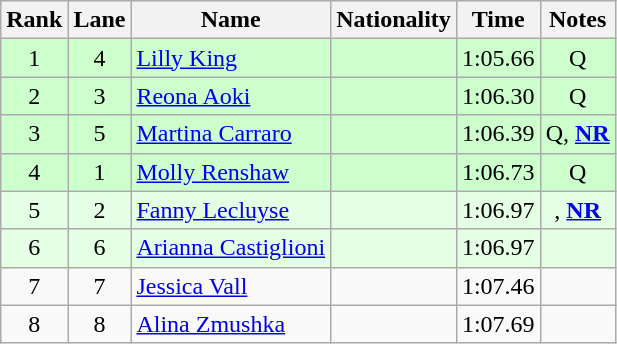<table class="wikitable sortable" style="text-align:center">
<tr>
<th>Rank</th>
<th>Lane</th>
<th>Name</th>
<th>Nationality</th>
<th>Time</th>
<th>Notes</th>
</tr>
<tr bgcolor=ccffcc>
<td>1</td>
<td>4</td>
<td align=left><a href='#'>Lilly King</a></td>
<td align=left></td>
<td>1:05.66</td>
<td>Q</td>
</tr>
<tr bgcolor=ccffcc>
<td>2</td>
<td>3</td>
<td align=left><a href='#'>Reona Aoki</a></td>
<td align=left></td>
<td>1:06.30</td>
<td>Q</td>
</tr>
<tr bgcolor=ccffcc>
<td>3</td>
<td>5</td>
<td align=left><a href='#'>Martina Carraro</a></td>
<td align=left></td>
<td>1:06.39</td>
<td>Q, <strong><a href='#'>NR</a></strong></td>
</tr>
<tr bgcolor=ccffcc>
<td>4</td>
<td>1</td>
<td align=left><a href='#'>Molly Renshaw</a></td>
<td align=left></td>
<td>1:06.73</td>
<td>Q</td>
</tr>
<tr bgcolor=e5ffe5>
<td>5</td>
<td>2</td>
<td align=left><a href='#'>Fanny Lecluyse</a></td>
<td align=left></td>
<td>1:06.97</td>
<td>, <strong><a href='#'>NR</a></strong></td>
</tr>
<tr bgcolor=e5ffe5>
<td>6</td>
<td>6</td>
<td align=left><a href='#'>Arianna Castiglioni</a></td>
<td align=left></td>
<td>1:06.97</td>
<td></td>
</tr>
<tr>
<td>7</td>
<td>7</td>
<td align=left><a href='#'>Jessica Vall</a></td>
<td align=left></td>
<td>1:07.46</td>
<td></td>
</tr>
<tr>
<td>8</td>
<td>8</td>
<td align=left><a href='#'>Alina Zmushka</a></td>
<td align=left></td>
<td>1:07.69</td>
<td></td>
</tr>
</table>
